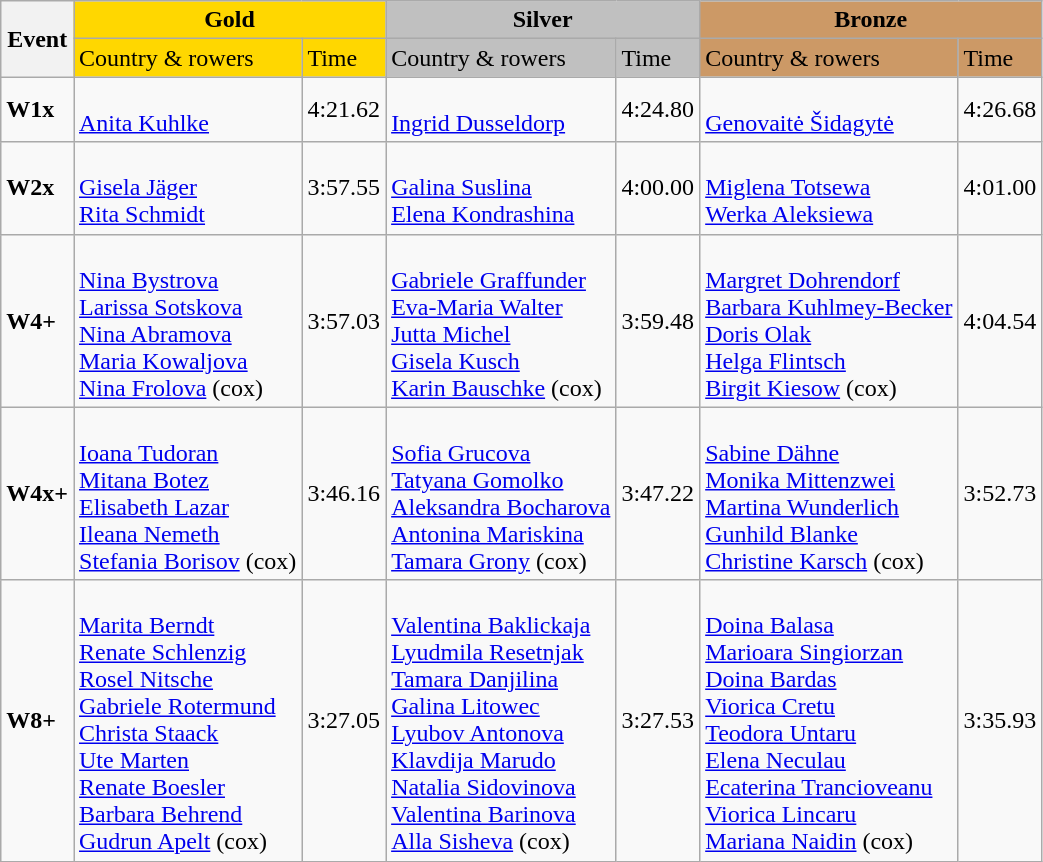<table class="wikitable">
<tr>
<th rowspan="2">Event</th>
<th colspan="2" style="background:gold;">Gold</th>
<th colspan="2" style="background:silver;">Silver</th>
<th colspan="2" style="background:#c96;">Bronze</th>
</tr>
<tr>
<td style="background:gold;">Country & rowers</td>
<td style="background:gold;">Time</td>
<td style="background:silver;">Country & rowers</td>
<td style="background:silver;">Time</td>
<td style="background:#c96;">Country & rowers</td>
<td style="background:#c96;">Time</td>
</tr>
<tr>
<td><strong>W1x</strong></td>
<td> <br> <a href='#'>Anita Kuhlke</a></td>
<td>4:21.62</td>
<td> <br> <a href='#'>Ingrid Dusseldorp</a></td>
<td>4:24.80</td>
<td> <br> <a href='#'>Genovaitė Šidagytė</a></td>
<td>4:26.68</td>
</tr>
<tr>
<td><strong>W2x</strong></td>
<td> <br> <a href='#'>Gisela Jäger</a> <br> <a href='#'>Rita Schmidt</a></td>
<td>3:57.55</td>
<td> <br> <a href='#'>Galina Suslina</a> <br> <a href='#'>Elena Kondrashina</a></td>
<td>4:00.00</td>
<td> <br> <a href='#'>Miglena Totsewa</a> <br> <a href='#'>Werka Aleksiewa</a></td>
<td>4:01.00</td>
</tr>
<tr>
<td><strong> W4+</strong></td>
<td> <br> <a href='#'>Nina Bystrova</a> <br> <a href='#'>Larissa Sotskova</a> <br> <a href='#'>Nina Abramova</a> <br> <a href='#'>Maria Kowaljova</a> <br> <a href='#'>Nina Frolova</a> (cox)</td>
<td>3:57.03</td>
<td> <br> <a href='#'>Gabriele Graffunder</a> <br> <a href='#'>Eva-Maria Walter</a> <br> <a href='#'>Jutta Michel</a> <br> <a href='#'>Gisela Kusch</a> <br> <a href='#'>Karin Bauschke</a> (cox)</td>
<td>3:59.48</td>
<td> <br> <a href='#'>Margret Dohrendorf</a> <br> <a href='#'>Barbara Kuhlmey-Becker</a> <br> <a href='#'>Doris Olak</a> <br> <a href='#'>Helga Flintsch</a> <br> <a href='#'>Birgit Kiesow</a> (cox)</td>
<td>4:04.54</td>
</tr>
<tr>
<td><strong>W4x+</strong></td>
<td> <br> <a href='#'>Ioana Tudoran</a> <br> <a href='#'>Mitana Botez</a> <br> <a href='#'>Elisabeth Lazar</a> <br> <a href='#'>Ileana Nemeth</a> <br> <a href='#'>Stefania Borisov</a> (cox)</td>
<td>3:46.16</td>
<td> <br> <a href='#'>Sofia Grucova</a> <br> <a href='#'>Tatyana Gomolko</a> <br> <a href='#'>Aleksandra Bocharova</a> <br> <a href='#'>Antonina Mariskina</a> <br> <a href='#'>Tamara Grony</a> (cox)</td>
<td>3:47.22</td>
<td> <br> <a href='#'>Sabine Dähne</a> <br> <a href='#'>Monika Mittenzwei</a> <br> <a href='#'>Martina Wunderlich</a> <br> <a href='#'>Gunhild Blanke</a> <br> <a href='#'>Christine Karsch</a> (cox)</td>
<td>3:52.73</td>
</tr>
<tr>
<td><strong>W8+</strong></td>
<td> <br> <a href='#'>Marita Berndt</a> <br> <a href='#'>Renate Schlenzig</a> <br> <a href='#'>Rosel Nitsche</a> <br> <a href='#'>Gabriele Rotermund</a> <br> <a href='#'>Christa Staack</a> <br> <a href='#'>Ute Marten</a> <br> <a href='#'>Renate Boesler</a> <br> <a href='#'>Barbara Behrend</a> <br> <a href='#'>Gudrun Apelt</a> (cox)</td>
<td>3:27.05</td>
<td> <br> <a href='#'>Valentina Baklickaja</a> <br> <a href='#'>Lyudmila Resetnjak</a> <br> <a href='#'>Tamara Danjilina</a> <br> <a href='#'>Galina Litowec</a> <br> <a href='#'>Lyubov Antonova</a> <br> <a href='#'>Klavdija Marudo</a> <br> <a href='#'>Natalia Sidovinova</a> <br> <a href='#'>Valentina Barinova</a> <br> <a href='#'>Alla Sisheva</a> (cox)</td>
<td>3:27.53</td>
<td> <br> <a href='#'>Doina Balasa</a> <br> <a href='#'>Marioara Singiorzan</a> <br> <a href='#'>Doina Bardas</a> <br> <a href='#'>Viorica Cretu</a> <br> <a href='#'>Teodora Untaru</a> <br> <a href='#'>Elena Neculau</a> <br> <a href='#'>Ecaterina Trancioveanu</a> <br> <a href='#'>Viorica Lincaru</a> <br> <a href='#'>Mariana Naidin</a> (cox)</td>
<td>3:35.93</td>
</tr>
</table>
